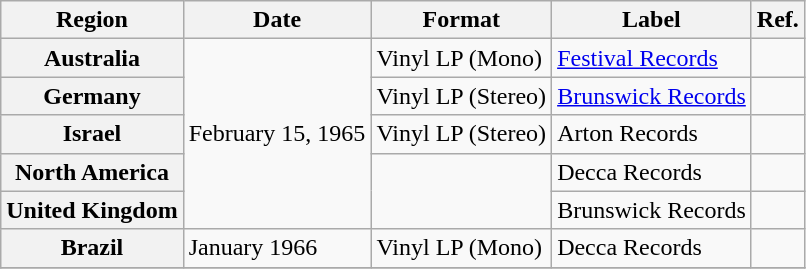<table class="wikitable plainrowheaders">
<tr>
<th scope="col">Region</th>
<th scope="col">Date</th>
<th scope="col">Format</th>
<th scope="col">Label</th>
<th scope="col">Ref.</th>
</tr>
<tr>
<th scope="row">Australia</th>
<td rowspan="5">February 15, 1965</td>
<td>Vinyl LP (Mono)</td>
<td><a href='#'>Festival Records</a></td>
<td></td>
</tr>
<tr>
<th scope="row">Germany</th>
<td>Vinyl LP (Stereo)</td>
<td><a href='#'>Brunswick Records</a></td>
<td></td>
</tr>
<tr>
<th scope="row">Israel</th>
<td>Vinyl LP (Stereo)</td>
<td>Arton Records</td>
<td></td>
</tr>
<tr>
<th scope="row">North America</th>
<td rowspan="2"></td>
<td>Decca Records</td>
<td></td>
</tr>
<tr>
<th scope="row">United Kingdom</th>
<td>Brunswick Records</td>
<td></td>
</tr>
<tr>
<th scope="row">Brazil</th>
<td>January 1966</td>
<td>Vinyl LP (Mono)</td>
<td>Decca Records</td>
<td></td>
</tr>
<tr>
</tr>
</table>
